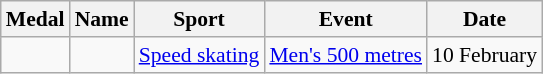<table class="wikitable sortable" style="font-size:90%">
<tr>
<th>Medal</th>
<th>Name</th>
<th>Sport</th>
<th>Event</th>
<th>Date</th>
</tr>
<tr>
<td></td>
<td></td>
<td><a href='#'>Speed skating</a></td>
<td><a href='#'>Men's 500 metres</a></td>
<td>10 February</td>
</tr>
</table>
